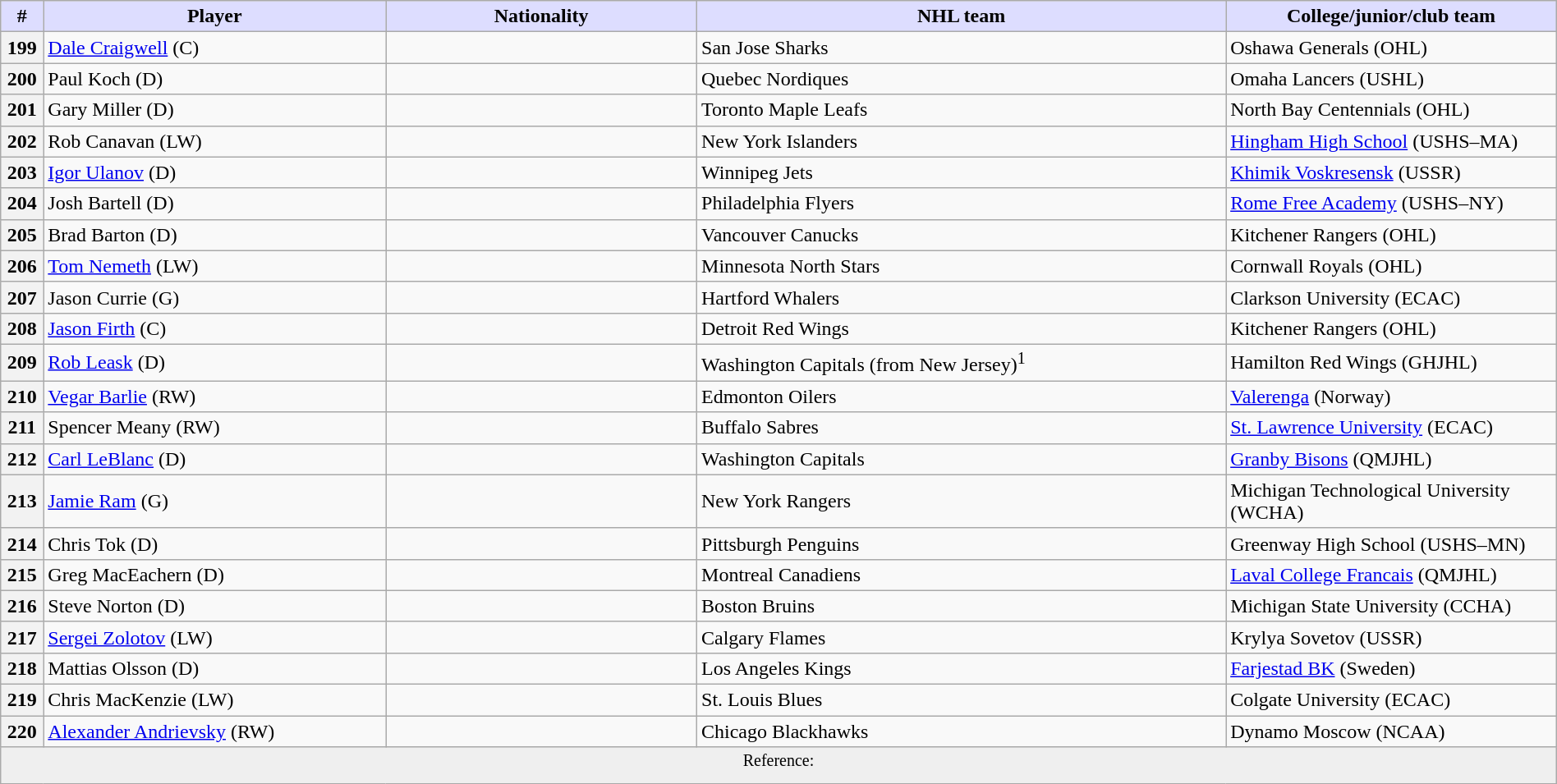<table class="wikitable" style="width: 100%">
<tr>
<th style="background:#ddf; width:2.75%;">#</th>
<th style="background:#ddf; width:22.0%;">Player</th>
<th style="background:#ddf; width:20.0%;">Nationality</th>
<th style="background:#ddf; width:34.0%;">NHL team</th>
<th style="background:#ddf; width:100.0%;">College/junior/club team</th>
</tr>
<tr>
<th>199</th>
<td><a href='#'>Dale Craigwell</a> (C)</td>
<td></td>
<td>San Jose Sharks</td>
<td>Oshawa Generals (OHL)</td>
</tr>
<tr>
<th>200</th>
<td>Paul Koch (D)</td>
<td></td>
<td>Quebec Nordiques</td>
<td>Omaha Lancers (USHL)</td>
</tr>
<tr>
<th>201</th>
<td>Gary Miller (D)</td>
<td></td>
<td>Toronto Maple Leafs</td>
<td>North Bay Centennials (OHL)</td>
</tr>
<tr>
<th>202</th>
<td>Rob Canavan (LW)</td>
<td></td>
<td>New York Islanders</td>
<td><a href='#'>Hingham High School</a> (USHS–MA)</td>
</tr>
<tr>
<th>203</th>
<td><a href='#'>Igor Ulanov</a> (D)</td>
<td></td>
<td>Winnipeg Jets</td>
<td><a href='#'>Khimik Voskresensk</a> (USSR)</td>
</tr>
<tr>
<th>204</th>
<td>Josh Bartell (D)</td>
<td></td>
<td>Philadelphia Flyers</td>
<td><a href='#'>Rome Free Academy</a> (USHS–NY)</td>
</tr>
<tr>
<th>205</th>
<td>Brad Barton (D)</td>
<td></td>
<td>Vancouver Canucks</td>
<td>Kitchener Rangers (OHL)</td>
</tr>
<tr>
<th>206</th>
<td><a href='#'>Tom Nemeth</a> (LW)</td>
<td></td>
<td>Minnesota North Stars</td>
<td>Cornwall Royals (OHL)</td>
</tr>
<tr>
<th>207</th>
<td>Jason Currie (G)</td>
<td></td>
<td>Hartford Whalers</td>
<td>Clarkson University (ECAC)</td>
</tr>
<tr>
<th>208</th>
<td><a href='#'>Jason Firth</a> (C)</td>
<td></td>
<td>Detroit Red Wings</td>
<td>Kitchener Rangers (OHL)</td>
</tr>
<tr>
<th>209</th>
<td><a href='#'>Rob Leask</a> (D)</td>
<td></td>
<td>Washington Capitals (from New Jersey)<sup>1</sup></td>
<td>Hamilton Red Wings (GHJHL)</td>
</tr>
<tr>
<th>210</th>
<td><a href='#'>Vegar Barlie</a> (RW)</td>
<td></td>
<td>Edmonton Oilers</td>
<td><a href='#'>Valerenga</a> (Norway)</td>
</tr>
<tr>
<th>211</th>
<td>Spencer Meany (RW)</td>
<td></td>
<td>Buffalo Sabres</td>
<td><a href='#'>St. Lawrence University</a> (ECAC)</td>
</tr>
<tr>
<th>212</th>
<td><a href='#'>Carl LeBlanc</a> (D)</td>
<td></td>
<td>Washington Capitals</td>
<td><a href='#'>Granby Bisons</a> (QMJHL)</td>
</tr>
<tr>
<th>213</th>
<td><a href='#'>Jamie Ram</a> (G)</td>
<td></td>
<td>New York Rangers</td>
<td>Michigan Technological University (WCHA)</td>
</tr>
<tr>
<th>214</th>
<td>Chris Tok (D)</td>
<td></td>
<td>Pittsburgh Penguins</td>
<td>Greenway High School (USHS–MN)</td>
</tr>
<tr>
<th>215</th>
<td>Greg MacEachern (D)</td>
<td></td>
<td>Montreal Canadiens</td>
<td><a href='#'>Laval College Francais</a> (QMJHL)</td>
</tr>
<tr>
<th>216</th>
<td>Steve Norton (D)</td>
<td></td>
<td>Boston Bruins</td>
<td>Michigan State University (CCHA)</td>
</tr>
<tr>
<th>217</th>
<td><a href='#'>Sergei Zolotov</a> (LW)</td>
<td></td>
<td>Calgary Flames</td>
<td>Krylya Sovetov (USSR)</td>
</tr>
<tr>
<th>218</th>
<td>Mattias Olsson (D)</td>
<td></td>
<td>Los Angeles Kings</td>
<td><a href='#'>Farjestad BK</a> (Sweden)</td>
</tr>
<tr>
<th>219</th>
<td>Chris MacKenzie (LW)</td>
<td></td>
<td>St. Louis Blues</td>
<td>Colgate University (ECAC)</td>
</tr>
<tr>
<th>220</th>
<td><a href='#'>Alexander Andrievsky</a> (RW)</td>
<td></td>
<td>Chicago Blackhawks</td>
<td>Dynamo Moscow (NCAA)</td>
</tr>
<tr>
<td align=center colspan="6" bgcolor="#efefef"><sup>Reference:  </sup></td>
</tr>
</table>
